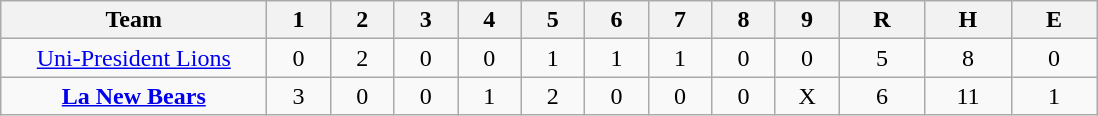<table class=wikitable style="text-align:center">
<tr>
<th width = "170">Team</th>
<th width = "35">1</th>
<th width = "35">2</th>
<th width = "35">3</th>
<th width = "35">4</th>
<th width = "35">5</th>
<th width = "35">6</th>
<th width = "35">7</th>
<th width = "35">8</th>
<th width = "35">9</th>
<th width = "50">R</th>
<th width = "50">H</th>
<th width = "50">E</th>
</tr>
<tr>
<td><a href='#'>Uni-President Lions</a></td>
<td>0</td>
<td>2</td>
<td>0</td>
<td>0</td>
<td>1</td>
<td>1</td>
<td>1</td>
<td>0</td>
<td>0</td>
<td>5</td>
<td>8</td>
<td>0</td>
</tr>
<tr>
<td><strong><a href='#'>La New Bears</a></strong></td>
<td>3</td>
<td>0</td>
<td>0</td>
<td>1</td>
<td>2</td>
<td>0</td>
<td>0</td>
<td>0</td>
<td>X</td>
<td>6</td>
<td>11</td>
<td>1</td>
</tr>
</table>
